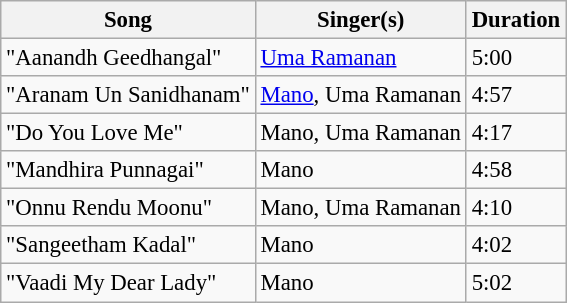<table class="wikitable" style="font-size:95%;">
<tr>
<th>Song</th>
<th>Singer(s)</th>
<th>Duration</th>
</tr>
<tr>
<td>"Aanandh Geedhangal"</td>
<td><a href='#'>Uma Ramanan</a></td>
<td>5:00</td>
</tr>
<tr>
<td>"Aranam Un Sanidhanam"</td>
<td><a href='#'>Mano</a>, Uma Ramanan</td>
<td>4:57</td>
</tr>
<tr>
<td>"Do You Love Me"</td>
<td>Mano, Uma Ramanan</td>
<td>4:17</td>
</tr>
<tr>
<td>"Mandhira Punnagai"</td>
<td>Mano</td>
<td>4:58</td>
</tr>
<tr>
<td>"Onnu Rendu Moonu"</td>
<td>Mano, Uma Ramanan</td>
<td>4:10</td>
</tr>
<tr>
<td>"Sangeetham Kadal"</td>
<td>Mano</td>
<td>4:02</td>
</tr>
<tr>
<td>"Vaadi My Dear Lady"</td>
<td>Mano</td>
<td>5:02</td>
</tr>
</table>
